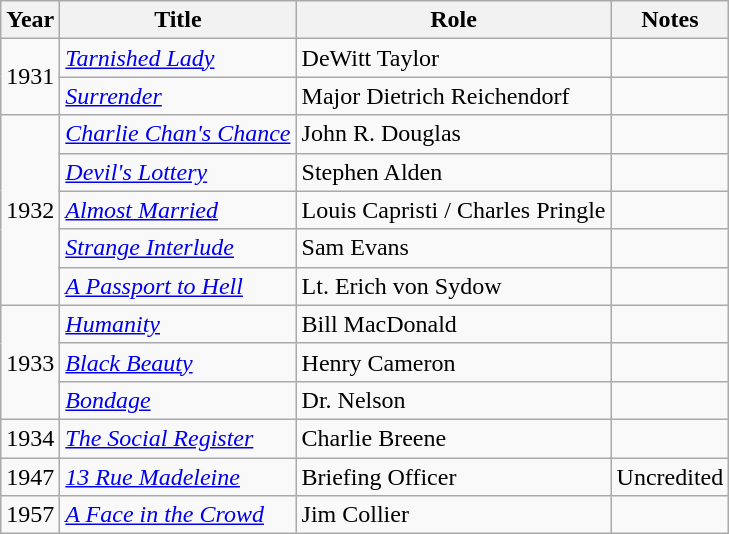<table class="wikitable sortable">
<tr>
<th>Year</th>
<th>Title</th>
<th>Role</th>
<th class="unsortable">Notes</th>
</tr>
<tr>
<td Rowspan=2>1931</td>
<td><em><a href='#'>Tarnished Lady</a></em></td>
<td>DeWitt Taylor</td>
<td></td>
</tr>
<tr>
<td><em><a href='#'>Surrender</a></em></td>
<td>Major Dietrich Reichendorf</td>
<td></td>
</tr>
<tr>
<td rowspan=5>1932</td>
<td><em><a href='#'>Charlie Chan's Chance</a></em></td>
<td>John R. Douglas</td>
<td></td>
</tr>
<tr>
<td><em><a href='#'>Devil's Lottery</a></em></td>
<td>Stephen Alden</td>
<td></td>
</tr>
<tr>
<td><em><a href='#'>Almost Married</a></em></td>
<td>Louis Capristi / Charles Pringle</td>
<td></td>
</tr>
<tr>
<td><em><a href='#'>Strange Interlude</a></em></td>
<td>Sam Evans</td>
<td></td>
</tr>
<tr>
<td><em><a href='#'>A Passport to Hell</a></em></td>
<td>Lt. Erich von Sydow</td>
<td></td>
</tr>
<tr>
<td Rowspan=3>1933</td>
<td><em><a href='#'>Humanity</a></em></td>
<td>Bill MacDonald</td>
<td></td>
</tr>
<tr>
<td><em><a href='#'>Black Beauty</a></em></td>
<td>Henry Cameron</td>
<td></td>
</tr>
<tr>
<td><em><a href='#'>Bondage</a></em></td>
<td>Dr. Nelson</td>
<td></td>
</tr>
<tr>
<td>1934</td>
<td><em><a href='#'>The Social Register</a></em></td>
<td>Charlie Breene</td>
<td></td>
</tr>
<tr>
<td>1947</td>
<td><em><a href='#'>13 Rue Madeleine</a></em></td>
<td>Briefing Officer</td>
<td>Uncredited</td>
</tr>
<tr>
<td>1957</td>
<td><em><a href='#'>A Face in the Crowd</a></em></td>
<td>Jim Collier</td>
<td></td>
</tr>
</table>
